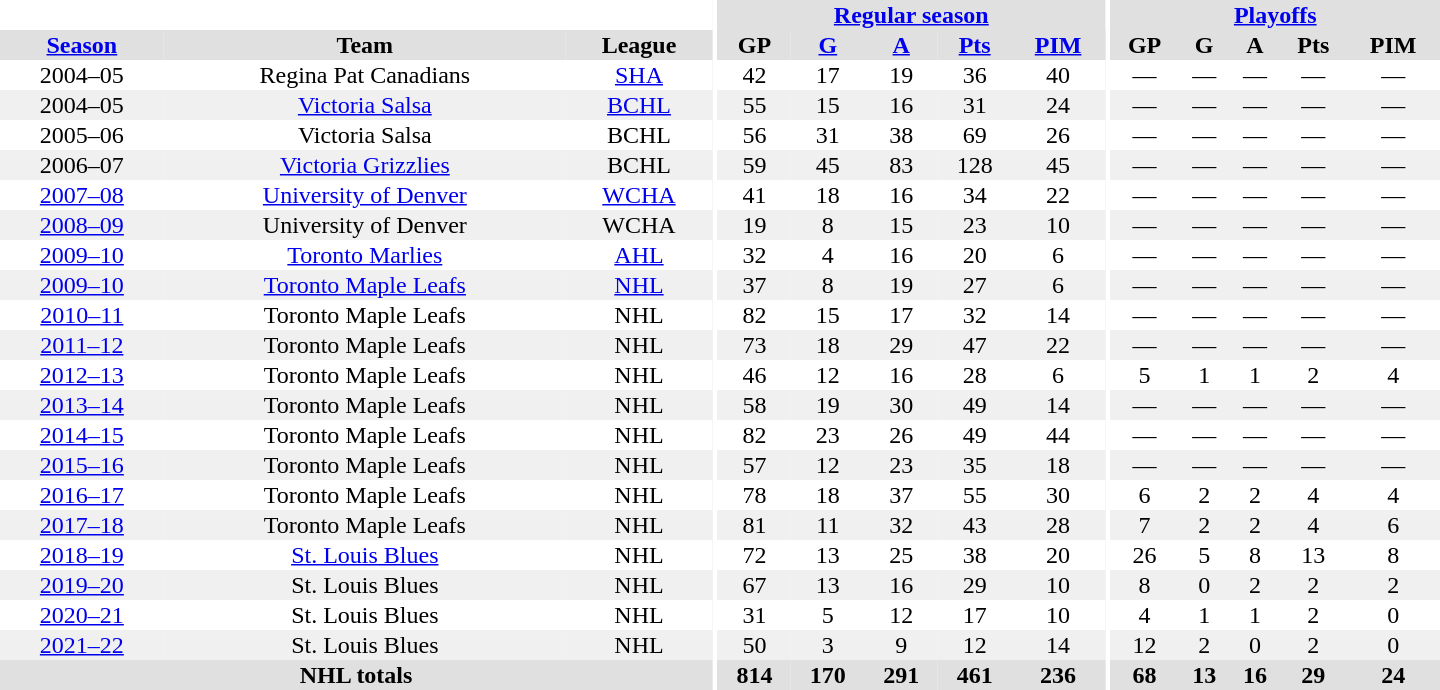<table border="0" cellpadding="1" cellspacing="0" style="text-align:center; width:60em">
<tr bgcolor="#e0e0e0">
<th colspan="3"  bgcolor="#ffffff"></th>
<th rowspan="100" bgcolor="#ffffff"></th>
<th colspan="5"><a href='#'>Regular season</a></th>
<th rowspan="100" bgcolor="#ffffff"></th>
<th colspan="5"><a href='#'>Playoffs</a></th>
</tr>
<tr bgcolor="#e0e0e0">
<th><a href='#'>Season</a></th>
<th>Team</th>
<th>League</th>
<th>GP</th>
<th><a href='#'>G</a></th>
<th><a href='#'>A</a></th>
<th><a href='#'>Pts</a></th>
<th><a href='#'>PIM</a></th>
<th>GP</th>
<th>G</th>
<th>A</th>
<th>Pts</th>
<th>PIM</th>
</tr>
<tr>
<td>2004–05</td>
<td>Regina Pat Canadians</td>
<td><a href='#'>SHA</a></td>
<td>42</td>
<td>17</td>
<td>19</td>
<td>36</td>
<td>40</td>
<td>—</td>
<td>—</td>
<td>—</td>
<td>—</td>
<td>—</td>
</tr>
<tr bgcolor="#f0f0f0">
<td>2004–05</td>
<td><a href='#'>Victoria Salsa</a></td>
<td><a href='#'>BCHL</a></td>
<td>55</td>
<td>15</td>
<td>16</td>
<td>31</td>
<td>24</td>
<td>—</td>
<td>—</td>
<td>—</td>
<td>—</td>
<td>—</td>
</tr>
<tr>
<td>2005–06</td>
<td>Victoria Salsa</td>
<td>BCHL</td>
<td>56</td>
<td>31</td>
<td>38</td>
<td>69</td>
<td>26</td>
<td>—</td>
<td>—</td>
<td>—</td>
<td>—</td>
<td>—</td>
</tr>
<tr bgcolor="#f0f0f0">
<td>2006–07</td>
<td><a href='#'>Victoria Grizzlies</a></td>
<td>BCHL</td>
<td>59</td>
<td>45</td>
<td>83</td>
<td>128</td>
<td>45</td>
<td>—</td>
<td>—</td>
<td>—</td>
<td>—</td>
<td>—</td>
</tr>
<tr>
<td><a href='#'>2007–08</a></td>
<td><a href='#'>University of Denver</a></td>
<td><a href='#'>WCHA</a></td>
<td>41</td>
<td>18</td>
<td>16</td>
<td>34</td>
<td>22</td>
<td>—</td>
<td>—</td>
<td>—</td>
<td>—</td>
<td>—</td>
</tr>
<tr bgcolor="#f0f0f0">
<td><a href='#'>2008–09</a></td>
<td>University of Denver</td>
<td>WCHA</td>
<td>19</td>
<td>8</td>
<td>15</td>
<td>23</td>
<td>10</td>
<td>—</td>
<td>—</td>
<td>—</td>
<td>—</td>
<td>—</td>
</tr>
<tr>
<td><a href='#'>2009–10</a></td>
<td><a href='#'>Toronto Marlies</a></td>
<td><a href='#'>AHL</a></td>
<td>32</td>
<td>4</td>
<td>16</td>
<td>20</td>
<td>6</td>
<td>—</td>
<td>—</td>
<td>—</td>
<td>—</td>
<td>—</td>
</tr>
<tr bgcolor="#f0f0f0">
<td><a href='#'>2009–10</a></td>
<td><a href='#'>Toronto Maple Leafs</a></td>
<td><a href='#'>NHL</a></td>
<td>37</td>
<td>8</td>
<td>19</td>
<td>27</td>
<td>6</td>
<td>—</td>
<td>—</td>
<td>—</td>
<td>—</td>
<td>—</td>
</tr>
<tr>
<td><a href='#'>2010–11</a></td>
<td>Toronto Maple Leafs</td>
<td>NHL</td>
<td>82</td>
<td>15</td>
<td>17</td>
<td>32</td>
<td>14</td>
<td>—</td>
<td>—</td>
<td>—</td>
<td>—</td>
<td>—</td>
</tr>
<tr bgcolor="#f0f0f0">
<td><a href='#'>2011–12</a></td>
<td>Toronto Maple Leafs</td>
<td>NHL</td>
<td>73</td>
<td>18</td>
<td>29</td>
<td>47</td>
<td>22</td>
<td>—</td>
<td>—</td>
<td>—</td>
<td>—</td>
<td>—</td>
</tr>
<tr>
<td><a href='#'>2012–13</a></td>
<td>Toronto Maple Leafs</td>
<td>NHL</td>
<td>46</td>
<td>12</td>
<td>16</td>
<td>28</td>
<td>6</td>
<td>5</td>
<td>1</td>
<td>1</td>
<td>2</td>
<td>4</td>
</tr>
<tr bgcolor="#f0f0f0">
<td><a href='#'>2013–14</a></td>
<td>Toronto Maple Leafs</td>
<td>NHL</td>
<td>58</td>
<td>19</td>
<td>30</td>
<td>49</td>
<td>14</td>
<td>—</td>
<td>—</td>
<td>—</td>
<td>—</td>
<td>—</td>
</tr>
<tr>
<td><a href='#'>2014–15</a></td>
<td>Toronto Maple Leafs</td>
<td>NHL</td>
<td>82</td>
<td>23</td>
<td>26</td>
<td>49</td>
<td>44</td>
<td>—</td>
<td>—</td>
<td>—</td>
<td>—</td>
<td>—</td>
</tr>
<tr bgcolor="#f0f0f0">
<td><a href='#'>2015–16</a></td>
<td>Toronto Maple Leafs</td>
<td>NHL</td>
<td>57</td>
<td>12</td>
<td>23</td>
<td>35</td>
<td>18</td>
<td>—</td>
<td>—</td>
<td>—</td>
<td>—</td>
<td>—</td>
</tr>
<tr>
<td><a href='#'>2016–17</a></td>
<td>Toronto Maple Leafs</td>
<td>NHL</td>
<td>78</td>
<td>18</td>
<td>37</td>
<td>55</td>
<td>30</td>
<td>6</td>
<td>2</td>
<td>2</td>
<td>4</td>
<td>4</td>
</tr>
<tr bgcolor="#f0f0f0">
<td><a href='#'>2017–18</a></td>
<td>Toronto Maple Leafs</td>
<td>NHL</td>
<td>81</td>
<td>11</td>
<td>32</td>
<td>43</td>
<td>28</td>
<td>7</td>
<td>2</td>
<td>2</td>
<td>4</td>
<td>6</td>
</tr>
<tr>
<td><a href='#'>2018–19</a></td>
<td><a href='#'>St. Louis Blues</a></td>
<td>NHL</td>
<td>72</td>
<td>13</td>
<td>25</td>
<td>38</td>
<td>20</td>
<td>26</td>
<td>5</td>
<td>8</td>
<td>13</td>
<td>8</td>
</tr>
<tr bgcolor="#f0f0f0">
<td><a href='#'>2019–20</a></td>
<td>St. Louis Blues</td>
<td>NHL</td>
<td>67</td>
<td>13</td>
<td>16</td>
<td>29</td>
<td>10</td>
<td>8</td>
<td>0</td>
<td>2</td>
<td>2</td>
<td>2</td>
</tr>
<tr>
<td><a href='#'>2020–21</a></td>
<td>St. Louis Blues</td>
<td>NHL</td>
<td>31</td>
<td>5</td>
<td>12</td>
<td>17</td>
<td>10</td>
<td>4</td>
<td>1</td>
<td>1</td>
<td>2</td>
<td>0</td>
</tr>
<tr bgcolor="#f0f0f0">
<td><a href='#'>2021–22</a></td>
<td>St. Louis Blues</td>
<td>NHL</td>
<td>50</td>
<td>3</td>
<td>9</td>
<td>12</td>
<td>14</td>
<td>12</td>
<td>2</td>
<td>0</td>
<td>2</td>
<td>0</td>
</tr>
<tr bgcolor="#e0e0e0">
<th colspan="3">NHL totals</th>
<th>814</th>
<th>170</th>
<th>291</th>
<th>461</th>
<th>236</th>
<th>68</th>
<th>13</th>
<th>16</th>
<th>29</th>
<th>24</th>
</tr>
</table>
